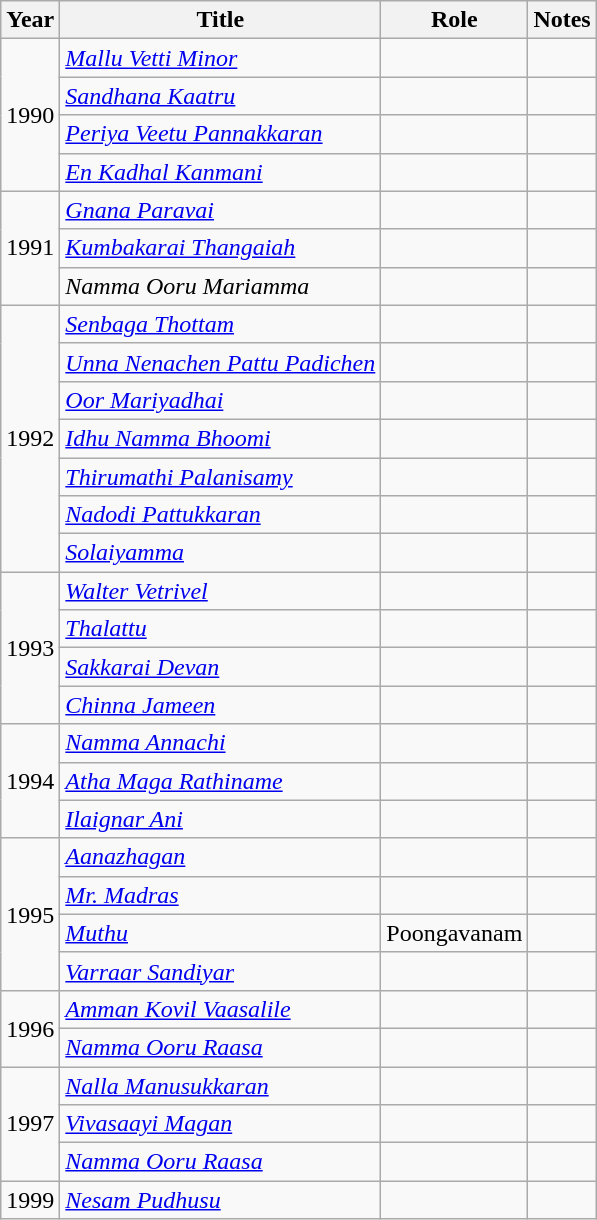<table class="wikitable">
<tr>
<th scope="col">Year</th>
<th scope="col">Title</th>
<th scope="col">Role</th>
<th class="unsortable" scope="col">Notes</th>
</tr>
<tr>
<td rowspan="4">1990</td>
<td><em><a href='#'>Mallu Vetti Minor</a></em></td>
<td></td>
<td></td>
</tr>
<tr>
<td><em><a href='#'>Sandhana Kaatru</a></em></td>
<td></td>
<td></td>
</tr>
<tr>
<td><em><a href='#'>Periya Veetu Pannakkaran</a></em></td>
<td></td>
<td></td>
</tr>
<tr>
<td><em><a href='#'>En Kadhal Kanmani</a></em></td>
<td></td>
<td></td>
</tr>
<tr>
<td rowspan="3">1991</td>
<td><em><a href='#'>Gnana Paravai</a></em></td>
<td></td>
<td></td>
</tr>
<tr>
<td><em><a href='#'>Kumbakarai Thangaiah</a></em></td>
<td></td>
<td></td>
</tr>
<tr>
<td><em>Namma Ooru Mariamma</em></td>
<td></td>
<td></td>
</tr>
<tr>
<td rowspan="7">1992</td>
<td><em><a href='#'>Senbaga Thottam</a></em></td>
<td></td>
<td></td>
</tr>
<tr>
<td><em><a href='#'>Unna Nenachen Pattu Padichen</a></em></td>
<td></td>
<td></td>
</tr>
<tr>
<td><em><a href='#'>Oor Mariyadhai</a></em></td>
<td></td>
<td></td>
</tr>
<tr>
<td><em><a href='#'>Idhu Namma Bhoomi</a></em></td>
<td></td>
<td></td>
</tr>
<tr>
<td><em><a href='#'>Thirumathi Palanisamy</a></em></td>
<td></td>
<td></td>
</tr>
<tr>
<td><em><a href='#'>Nadodi Pattukkaran</a></em></td>
<td></td>
<td></td>
</tr>
<tr>
<td><em><a href='#'>Solaiyamma</a></em></td>
<td></td>
<td></td>
</tr>
<tr>
<td rowspan="4">1993</td>
<td><em><a href='#'>Walter Vetrivel</a></em></td>
<td></td>
<td></td>
</tr>
<tr>
<td><em><a href='#'>Thalattu</a></em></td>
<td></td>
<td></td>
</tr>
<tr>
<td><em><a href='#'>Sakkarai Devan</a></em></td>
<td></td>
<td></td>
</tr>
<tr>
<td><em><a href='#'>Chinna Jameen</a></em></td>
<td></td>
<td></td>
</tr>
<tr>
<td rowspan="3">1994</td>
<td><em><a href='#'>Namma Annachi</a></em></td>
<td></td>
<td></td>
</tr>
<tr>
<td><em><a href='#'>Atha Maga Rathiname</a></em></td>
<td></td>
<td></td>
</tr>
<tr>
<td><em><a href='#'>Ilaignar Ani</a></em></td>
<td></td>
<td></td>
</tr>
<tr>
<td rowspan="4">1995</td>
<td><em><a href='#'>Aanazhagan</a></em></td>
<td></td>
<td></td>
</tr>
<tr>
<td><em><a href='#'>Mr. Madras</a></em></td>
<td></td>
<td></td>
</tr>
<tr>
<td><em><a href='#'>Muthu</a></em></td>
<td>Poongavanam</td>
<td></td>
</tr>
<tr>
<td><em><a href='#'>Varraar Sandiyar</a></em></td>
<td></td>
<td></td>
</tr>
<tr>
<td rowspan="2">1996</td>
<td><em><a href='#'>Amman Kovil Vaasalile</a></em></td>
<td></td>
<td></td>
</tr>
<tr>
<td><em><a href='#'>Namma Ooru Raasa</a></em></td>
<td></td>
<td></td>
</tr>
<tr>
<td rowspan="3">1997</td>
<td><em><a href='#'>Nalla Manusukkaran</a></em></td>
<td></td>
<td></td>
</tr>
<tr>
<td><em><a href='#'>Vivasaayi Magan</a></em></td>
<td></td>
<td></td>
</tr>
<tr>
<td><em><a href='#'>Namma Ooru Raasa</a></em></td>
<td></td>
<td></td>
</tr>
<tr>
<td>1999</td>
<td><em><a href='#'>Nesam Pudhusu</a></em></td>
<td></td>
<td></td>
</tr>
</table>
